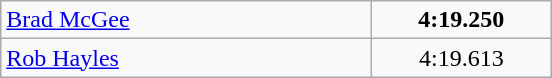<table class="wikitable" style="text-align:center;">
<tr>
<td style="width:15em" align=left><a href='#'>Brad McGee</a> </td>
<td style="width:7em;"><strong>4:19.250</strong></td>
</tr>
<tr>
<td align=left><a href='#'>Rob Hayles</a> </td>
<td>4:19.613</td>
</tr>
</table>
